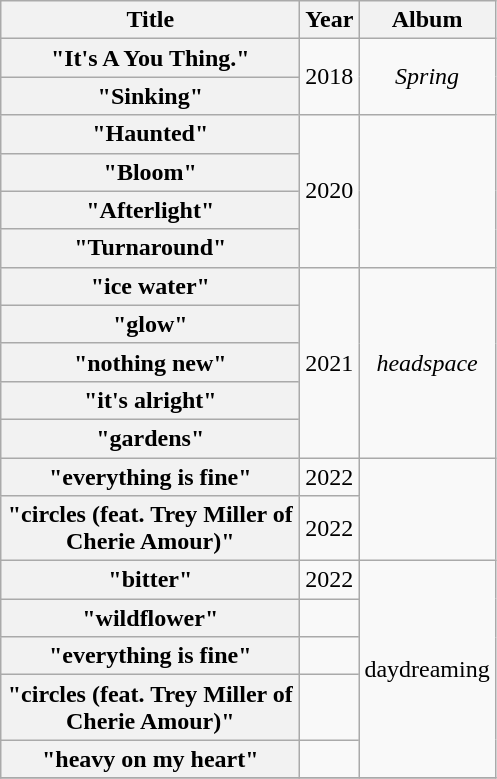<table class="wikitable plainrowheaders" style="text-align:center;">
<tr>
<th scope="col" style="width:12em;">Title</th>
<th scope="col">Year</th>
<th scope="col">Album</th>
</tr>
<tr>
<th scope="row">"It's A You Thing."</th>
<td rowspan="2">2018</td>
<td rowspan="2"><em>Spring</em></td>
</tr>
<tr>
<th scope="row">"Sinking"</th>
</tr>
<tr>
<th scope="row">"Haunted"</th>
<td rowspan="4">2020</td>
<td rowspan="4"></td>
</tr>
<tr>
<th scope="row">"Bloom"</th>
</tr>
<tr>
<th scope="row">"Afterlight"</th>
</tr>
<tr>
<th scope="row">"Turnaround"</th>
</tr>
<tr>
<th scope="row">"ice water"</th>
<td rowspan="5">2021</td>
<td rowspan="5"><em>headspace</em></td>
</tr>
<tr>
<th scope="row">"glow"</th>
</tr>
<tr>
<th scope="row">"nothing new"</th>
</tr>
<tr>
<th scope="row">"it's alright"</th>
</tr>
<tr>
<th scope="row">"gardens"</th>
</tr>
<tr>
<th>"everything is fine"</th>
<td>2022</td>
</tr>
<tr>
<th>"circles (feat. Trey Miller of Cherie Amour)"</th>
<td>2022</td>
</tr>
<tr>
<th>"bitter"</th>
<td>2022</td>
<td rowspan="5">daydreaming</td>
</tr>
<tr>
<th>"wildflower"</th>
<td></td>
</tr>
<tr>
<th>"everything is fine"</th>
<td></td>
</tr>
<tr>
<th>"circles (feat. Trey Miller of Cherie Amour)"</th>
<td></td>
</tr>
<tr>
<th>"heavy on my heart"</th>
<td></td>
</tr>
<tr>
</tr>
</table>
